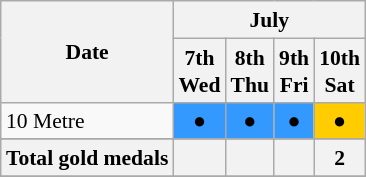<table class="wikitable" style="margin:0.5em auto; font-size:90%; line-height:1.25em;">
<tr>
<th rowspan=2>Date</th>
<th colspan=4>July</th>
</tr>
<tr>
<th>7th<br>Wed</th>
<th>8th<br>Thu</th>
<th>9th<br>Fri</th>
<th>10th<br>Sat</th>
</tr>
<tr align="center">
<td align="left">10 Metre</td>
<td bgcolor=#3399ff><span>● </span></td>
<td bgcolor=#3399ff><span>● </span></td>
<td bgcolor=#3399ff><span>● </span></td>
<td bgcolor=#ffcc00><span>● </span></td>
</tr>
<tr align="center">
</tr>
<tr>
<th>Total gold medals</th>
<th></th>
<th></th>
<th></th>
<th>2</th>
</tr>
<tr>
</tr>
</table>
